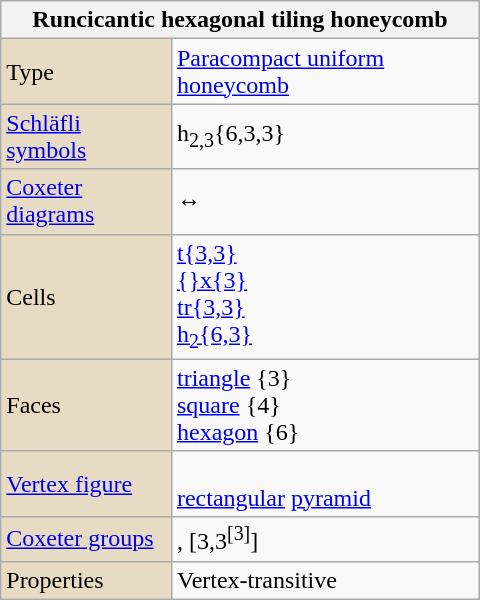<table class="wikitable" align="right" style="margin-left:10px" width="320">
<tr>
<th bgcolor=#e7dcc3 colspan=2>Runcicantic hexagonal tiling honeycomb</th>
</tr>
<tr>
<td bgcolor=#e7dcc3>Type</td>
<td><a href='#'>Paracompact uniform honeycomb</a></td>
</tr>
<tr>
<td bgcolor=#e7dcc3><a href='#'>Schläfli symbols</a></td>
<td>h<sub>2,3</sub>{6,3,3}</td>
</tr>
<tr>
<td bgcolor=#e7dcc3><a href='#'>Coxeter diagrams</a></td>
<td> ↔ </td>
</tr>
<tr>
<td bgcolor=#e7dcc3>Cells</td>
<td><a href='#'>t{3,3}</a> <br><a href='#'>{}x{3}</a> <br><a href='#'>tr{3,3}</a> <br><a href='#'>h<sub>2</sub>{6,3}</a> </td>
</tr>
<tr>
<td bgcolor=#e7dcc3>Faces</td>
<td><a href='#'>triangle</a> {3}<br><a href='#'>square</a> {4}<br><a href='#'>hexagon</a> {6}</td>
</tr>
<tr>
<td bgcolor=#e7dcc3><a href='#'>Vertex figure</a></td>
<td><br><a href='#'>rectangular</a> <a href='#'>pyramid</a></td>
</tr>
<tr>
<td bgcolor=#e7dcc3><a href='#'>Coxeter groups</a></td>
<td>, [3,3<sup>[3]</sup>]</td>
</tr>
<tr>
<td bgcolor=#e7dcc3>Properties</td>
<td>Vertex-transitive</td>
</tr>
</table>
